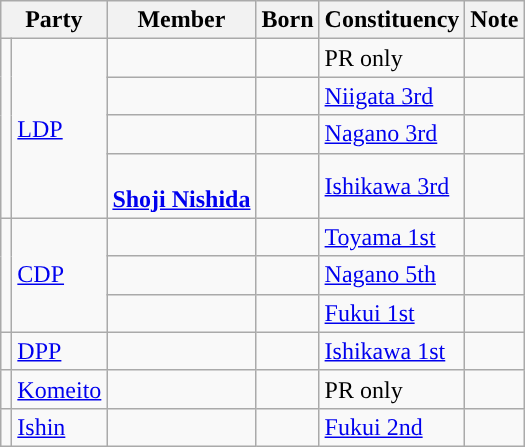<table class="wikitable">
<tr>
<th colspan=2>Party</th>
<th>Member</th>
<th>Born</th>
<th>Constituency</th>
<th>Note</th>
</tr>
<tr>
<td rowspan=4 style="background-color:"></td>
<td rowspan=4><a href='#'>LDP</a></td>
<td><br><strong></strong></td>
<td></td>
<td>PR only</td>
<td></td>
</tr>
<tr>
<td><br><strong></strong></td>
<td></td>
<td><a href='#'>Niigata 3rd</a></td>
<td></td>
</tr>
<tr>
<td><br><strong></strong></td>
<td></td>
<td><a href='#'>Nagano 3rd</a></td>
<td></td>
</tr>
<tr>
<td><br><strong><a href='#'>Shoji Nishida</a></strong></td>
<td></td>
<td><a href='#'>Ishikawa 3rd</a></td>
<td></td>
</tr>
<tr>
<td rowspan=3 style="background-color:"></td>
<td rowspan=3><a href='#'>CDP</a></td>
<td><strong></strong></td>
<td></td>
<td><a href='#'>Toyama 1st</a></td>
<td></td>
</tr>
<tr>
<td><strong></strong></td>
<td></td>
<td><a href='#'>Nagano 5th</a></td>
<td></td>
</tr>
<tr>
<td><strong></strong></td>
<td></td>
<td><a href='#'>Fukui 1st</a></td>
<td></td>
</tr>
<tr>
<td style="background-color:"></td>
<td><a href='#'>DPP</a></td>
<td><strong></strong></td>
<td></td>
<td><a href='#'>Ishikawa 1st</a></td>
<td></td>
</tr>
<tr>
<td style="background-color:"></td>
<td><a href='#'>Komeito</a></td>
<td><strong></strong></td>
<td></td>
<td>PR only</td>
<td></td>
</tr>
<tr>
<td style="background-color:"></td>
<td><a href='#'>Ishin</a></td>
<td><strong></strong></td>
<td></td>
<td><a href='#'>Fukui 2nd</a></td>
<td></td>
</tr>
</table>
